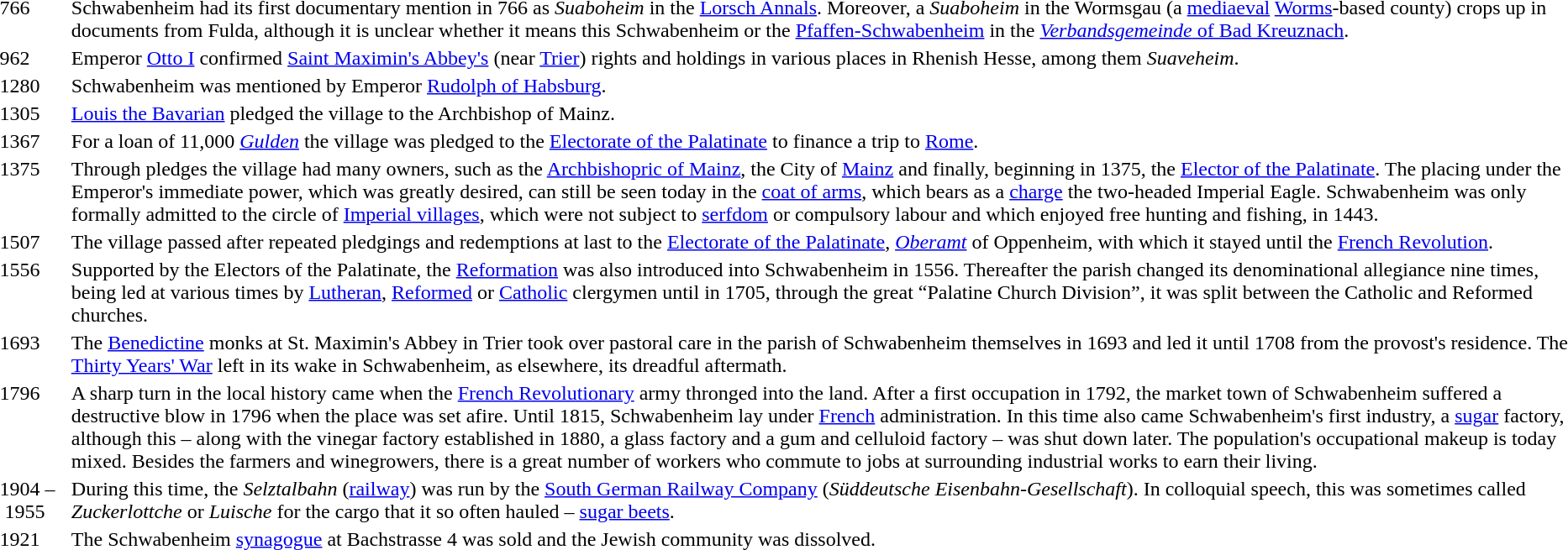<table border="0">
<tr valign="top">
<td>766</td>
<td>Schwabenheim had its first documentary mention in 766 as <em>Suaboheim</em> in the <a href='#'>Lorsch Annals</a>. Moreover, a <em>Suaboheim</em> in the Wormsgau (a <a href='#'>mediaeval</a> <a href='#'>Worms</a>-based county) crops up in documents from Fulda, although it is unclear whether it means this Schwabenheim or the <a href='#'>Pfaffen-Schwabenheim</a> in the <a href='#'><em>Verbandsgemeinde</em> of Bad Kreuznach</a>.</td>
</tr>
<tr valign="top">
<td>962</td>
<td>Emperor <a href='#'>Otto I</a> confirmed <a href='#'>Saint Maximin's Abbey's</a> (near <a href='#'>Trier</a>) rights and holdings in various places in Rhenish Hesse, among them <em>Suaveheim</em>.</td>
</tr>
<tr valign="top">
<td>1280</td>
<td>Schwabenheim was mentioned by Emperor <a href='#'>Rudolph of Habsburg</a>.</td>
</tr>
<tr valign="top">
<td>1305</td>
<td><a href='#'>Louis the Bavarian</a> pledged the village to the Archbishop of Mainz.</td>
</tr>
<tr valign="top">
<td>1367</td>
<td>For a loan of 11,000 <em><a href='#'>Gulden</a></em> the village was pledged to the <a href='#'>Electorate of the Palatinate</a> to finance a trip to <a href='#'>Rome</a>.</td>
</tr>
<tr valign="top">
<td>1375</td>
<td>Through pledges the village had many owners, such as the <a href='#'>Archbishopric of Mainz</a>, the City of <a href='#'>Mainz</a> and finally, beginning in 1375, the <a href='#'>Elector of the Palatinate</a>. The placing under the Emperor's immediate power, which was greatly desired, can still be seen today in the <a href='#'>coat of arms</a>, which bears as a <a href='#'>charge</a> the two-headed Imperial Eagle. Schwabenheim was only formally admitted to the circle of <a href='#'>Imperial villages</a>, which were not subject to <a href='#'>serfdom</a> or compulsory labour and which enjoyed free hunting and fishing, in 1443.</td>
</tr>
<tr valign="top">
<td>1507</td>
<td>The village passed after repeated pledgings and redemptions at last to the <a href='#'>Electorate of the Palatinate</a>, <em><a href='#'>Oberamt</a></em> of Oppenheim, with which it stayed until the <a href='#'>French Revolution</a>.</td>
</tr>
<tr valign="top">
<td>1556</td>
<td>Supported by the Electors of the Palatinate, the <a href='#'>Reformation</a> was also introduced into Schwabenheim in 1556. Thereafter the parish changed its denominational allegiance nine times, being led at various times by <a href='#'>Lutheran</a>, <a href='#'>Reformed</a> or <a href='#'>Catholic</a> clergymen until in 1705, through the great “Palatine Church Division”, it was split between the Catholic and Reformed churches.</td>
</tr>
<tr valign="top">
<td>1693</td>
<td>The <a href='#'>Benedictine</a> monks at St. Maximin's Abbey in Trier took over pastoral care in the parish of Schwabenheim themselves in 1693 and led it until 1708 from the provost's residence. The <a href='#'>Thirty Years' War</a> left in its wake in Schwabenheim, as elsewhere, its dreadful aftermath.</td>
</tr>
<tr valign="top">
<td>1796</td>
<td>A sharp turn in the local history came when the <a href='#'>French Revolutionary</a> army thronged into the land. After a first occupation in 1792, the market town of Schwabenheim suffered a destructive blow in 1796 when the place was set afire. Until 1815, Schwabenheim lay under <a href='#'>French</a> administration. In this time also came Schwabenheim's first industry, a <a href='#'>sugar</a> factory, although this – along with the vinegar factory established in 1880, a glass factory and a gum and celluloid factory – was shut down later. The population's occupational makeup is today mixed. Besides the farmers and winegrowers, there is a great number of workers who commute to jobs at surrounding industrial works to earn their living.</td>
</tr>
<tr valign="top">
<td>1904 – 1955</td>
<td>During this time, the <em>Selztalbahn</em> (<a href='#'>railway</a>) was run by the <a href='#'>South German Railway Company</a> (<em>Süddeutsche Eisenbahn-Gesellschaft</em>). In colloquial speech, this was sometimes called <em>Zuckerlottche</em> or <em>Luische</em> for the cargo that it so often hauled – <a href='#'>sugar beets</a>.</td>
</tr>
<tr valign="top">
<td>1921</td>
<td>The Schwabenheim <a href='#'>synagogue</a> at Bachstrasse 4 was sold and the Jewish community was dissolved.</td>
</tr>
</table>
